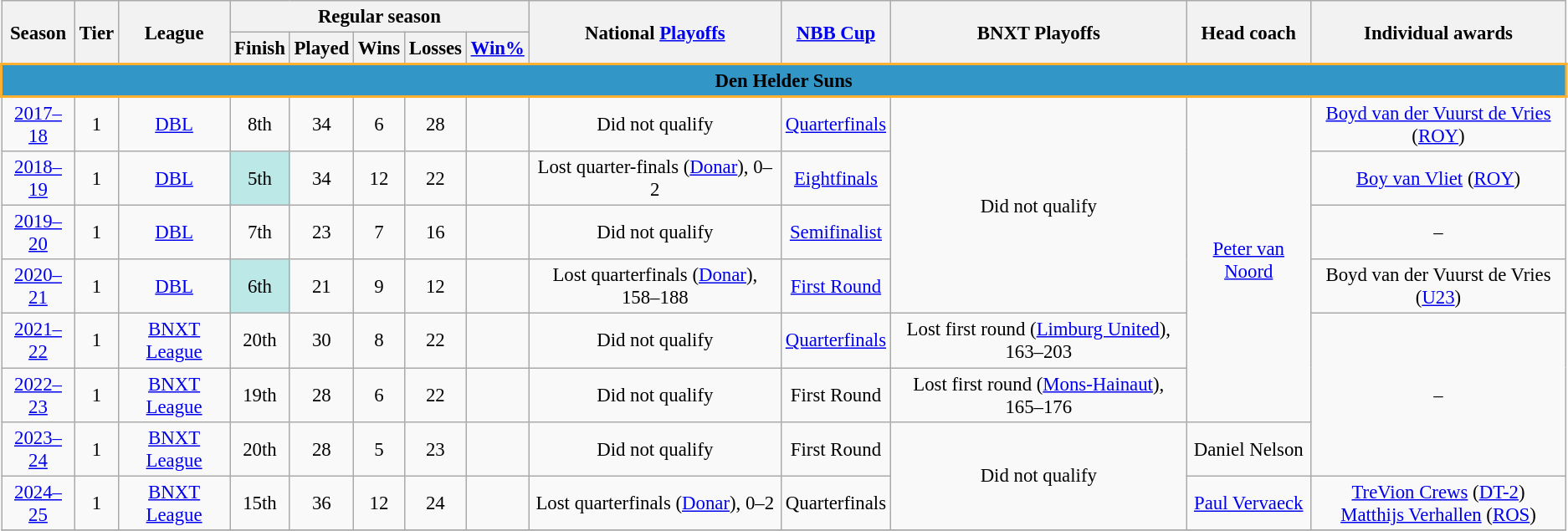<table class="wikitable plainrowheaders" style="text-align:center; font-size:95%" summary="Season (sortable), Team, Conference, Conference finish (sortable), Division, Division finish (sortable), Wins (sortable), Losses (sortable), Win% (sortable), GB (sortable), Playoffs, Awards and Head coach">
<tr>
<th scope="col" rowspan=2>Season</th>
<th scope="col" rowspan=2>Tier</th>
<th scope="col" rowspan=2>League</th>
<th scope="col" colspan=5>Regular season</th>
<th scope="col" rowspan=2>National <a href='#'>Playoffs</a></th>
<th scope="col" rowspan=2><a href='#'>NBB Cup</a></th>
<th scope="col" rowspan=2>BNXT Playoffs</th>
<th scope="col" rowspan=2>Head coach</th>
<th scope="col" rowspan=2>Individual awards</th>
</tr>
<tr>
<th scope="col">Finish</th>
<th scope="col">Played</th>
<th scope="col">Wins</th>
<th scope="col">Losses</th>
<th scope="col"><a href='#'>Win%</a></th>
</tr>
<tr class="sortbottom">
<td colspan="13" class=unsortable align=center style="border:2px solid #FEB130; background-color:#3296C7"><span><strong>Den Helder Suns</strong></span></td>
</tr>
<tr>
<td><a href='#'>2017–18</a></td>
<td>1</td>
<td><a href='#'>DBL</a></td>
<td>8th</td>
<td>34</td>
<td>6</td>
<td>28</td>
<td></td>
<td>Did not qualify</td>
<td><a href='#'>Quarterfinals</a></td>
<td rowspan=4>Did not qualify</td>
<td rowspan="6"><a href='#'>Peter van Noord</a></td>
<td><a href='#'>Boyd van der Vuurst de Vries</a> (<a href='#'>ROY</a>)</td>
</tr>
<tr>
<td><a href='#'>2018–19</a></td>
<td>1</td>
<td><a href='#'>DBL</a></td>
<td bgcolor=#bce8e8>5th</td>
<td>34</td>
<td>12</td>
<td>22</td>
<td></td>
<td>Lost quarter-finals (<a href='#'>Donar</a>), 0–2</td>
<td><a href='#'>Eightfinals</a></td>
<td><a href='#'>Boy van Vliet</a> (<a href='#'>ROY</a>)</td>
</tr>
<tr>
<td><a href='#'>2019–20</a></td>
<td>1</td>
<td><a href='#'>DBL</a></td>
<td>7th</td>
<td>23</td>
<td>7</td>
<td>16</td>
<td></td>
<td>Did not qualify</td>
<td><a href='#'>Semifinalist</a></td>
<td>–</td>
</tr>
<tr>
<td><a href='#'>2020–21</a></td>
<td>1</td>
<td><a href='#'>DBL</a></td>
<td bgcolor="#bce8e8">6th</td>
<td>21</td>
<td>9</td>
<td>12</td>
<td></td>
<td>Lost quarterfinals (<a href='#'>Donar</a>), 158–188</td>
<td><a href='#'>First Round</a></td>
<td>Boyd van der Vuurst de Vries (<a href='#'>U23</a>)</td>
</tr>
<tr>
<td><a href='#'>2021–22</a></td>
<td>1</td>
<td><a href='#'>BNXT League</a></td>
<td>20th</td>
<td>30</td>
<td>8</td>
<td>22</td>
<td></td>
<td>Did not qualify</td>
<td><a href='#'>Quarterfinals</a></td>
<td>Lost first round (<a href='#'>Limburg United</a>), 163–203</td>
<td rowspan=3>–</td>
</tr>
<tr>
<td><a href='#'>2022–23</a></td>
<td>1</td>
<td><a href='#'>BNXT League</a></td>
<td>19th</td>
<td>28</td>
<td>6</td>
<td>22</td>
<td></td>
<td>Did not qualify</td>
<td>First Round</td>
<td>Lost first round (<a href='#'>Mons-Hainaut</a>), 165–176</td>
</tr>
<tr>
<td><a href='#'>2023–24</a></td>
<td>1</td>
<td><a href='#'>BNXT League</a></td>
<td>20th</td>
<td>28</td>
<td>5</td>
<td>23</td>
<td></td>
<td>Did not qualify</td>
<td>First Round</td>
<td rowspan=2>Did not qualify</td>
<td>Daniel Nelson</td>
</tr>
<tr>
<td><a href='#'>2024–25</a></td>
<td>1</td>
<td><a href='#'>BNXT League</a></td>
<td>15th</td>
<td>36</td>
<td>12</td>
<td>24</td>
<td></td>
<td>Lost quarterfinals (<a href='#'>Donar</a>), 0–2</td>
<td>Quarterfinals</td>
<td><a href='#'>Paul Vervaeck</a></td>
<td><a href='#'>TreVion Crews</a> (<a href='#'>DT-2</a>)<br> <a href='#'>Matthijs Verhallen</a> (<a href='#'>ROS</a>)</td>
</tr>
<tr>
</tr>
</table>
